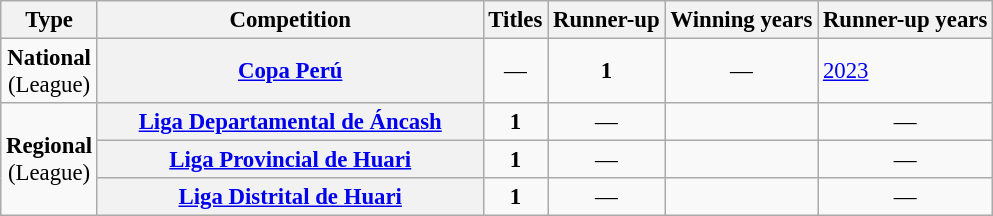<table class="wikitable plainrowheaders" style="font-size:95%; text-align:center;">
<tr>
<th>Type</th>
<th width=250px>Competition</th>
<th>Titles</th>
<th>Runner-up</th>
<th>Winning years</th>
<th>Runner-up years</th>
</tr>
<tr>
<td rowspan=1><strong>National</strong><br>(League)</td>
<th scope=col><a href='#'>Copa Perú</a></th>
<td style="text-align:center;">—</td>
<td><strong>1</strong></td>
<td style="text-align:center;">—</td>
<td align="left"><a href='#'>2023</a></td>
</tr>
<tr>
<td rowspan="3"><strong>Regional</strong><br>(League)</td>
<th><strong><a href='#'>Liga Departamental de Áncash</a></strong></th>
<td><strong>1</strong></td>
<td style="text-align:center;">—</td>
<td></td>
<td style="text-align:center;">—</td>
</tr>
<tr>
<th><strong><a href='#'>Liga Provincial de Huari</a></strong></th>
<td><strong>1</strong></td>
<td style="text-align:center;">—</td>
<td></td>
<td style="text-align:center;">—</td>
</tr>
<tr>
<th><strong><a href='#'>Liga Distrital de Huari</a></strong></th>
<td><strong>1</strong></td>
<td style="text-align:center;">—</td>
<td></td>
<td style="text-align:center;">—</td>
</tr>
</table>
